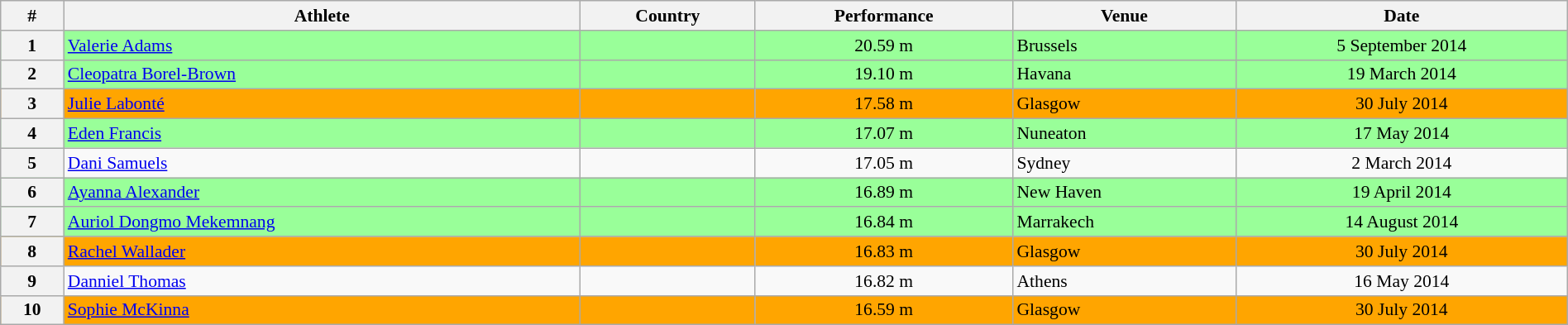<table class="wikitable" width=100% style="font-size:90%; text-align:center;">
<tr>
<th>#</th>
<th>Athlete</th>
<th>Country</th>
<th>Performance</th>
<th>Venue</th>
<th>Date</th>
</tr>
<tr bgcolor="99FF99">
<th>1</th>
<td align=left><a href='#'>Valerie Adams</a></td>
<td align=left></td>
<td>20.59 m</td>
<td align=left> Brussels</td>
<td>5 September 2014</td>
</tr>
<tr bgcolor="99FF99">
<th>2</th>
<td align=left><a href='#'>Cleopatra Borel-Brown</a></td>
<td align=left></td>
<td>19.10 m</td>
<td align=left> Havana</td>
<td>19 March 2014</td>
</tr>
<tr bgcolor="orange">
<th>3</th>
<td align=left><a href='#'>Julie Labonté</a></td>
<td align=left></td>
<td>17.58 m</td>
<td align=left> Glasgow</td>
<td>30 July 2014</td>
</tr>
<tr bgcolor="99FF99">
<th>4</th>
<td align=left><a href='#'>Eden Francis</a></td>
<td align=left></td>
<td>17.07 m</td>
<td align=left> Nuneaton</td>
<td>17 May 2014</td>
</tr>
<tr>
<th>5</th>
<td align=left><a href='#'>Dani Samuels</a></td>
<td align=left></td>
<td>17.05 m</td>
<td align=left> Sydney</td>
<td>2 March 2014</td>
</tr>
<tr bgcolor="99FF99">
<th>6</th>
<td align=left><a href='#'>Ayanna Alexander</a></td>
<td align=left></td>
<td>16.89 m</td>
<td align=left> New Haven</td>
<td>19 April 2014</td>
</tr>
<tr bgcolor="99FF99">
<th>7</th>
<td align=left><a href='#'>Auriol Dongmo Mekemnang</a></td>
<td align=left></td>
<td>16.84 m</td>
<td align=left> Marrakech</td>
<td>14 August 2014</td>
</tr>
<tr bgcolor="orange">
<th>8</th>
<td align=left><a href='#'>Rachel Wallader</a></td>
<td align=left></td>
<td>16.83 m</td>
<td align=left> Glasgow</td>
<td>30 July 2014</td>
</tr>
<tr>
<th>9</th>
<td align=left><a href='#'>Danniel Thomas</a></td>
<td align=left></td>
<td>16.82 m</td>
<td align=left> Athens</td>
<td>16 May 2014</td>
</tr>
<tr bgcolor="orange">
<th>10</th>
<td align=left><a href='#'>Sophie McKinna</a></td>
<td align=left></td>
<td>16.59 m</td>
<td align=left> Glasgow</td>
<td>30 July 2014</td>
</tr>
</table>
